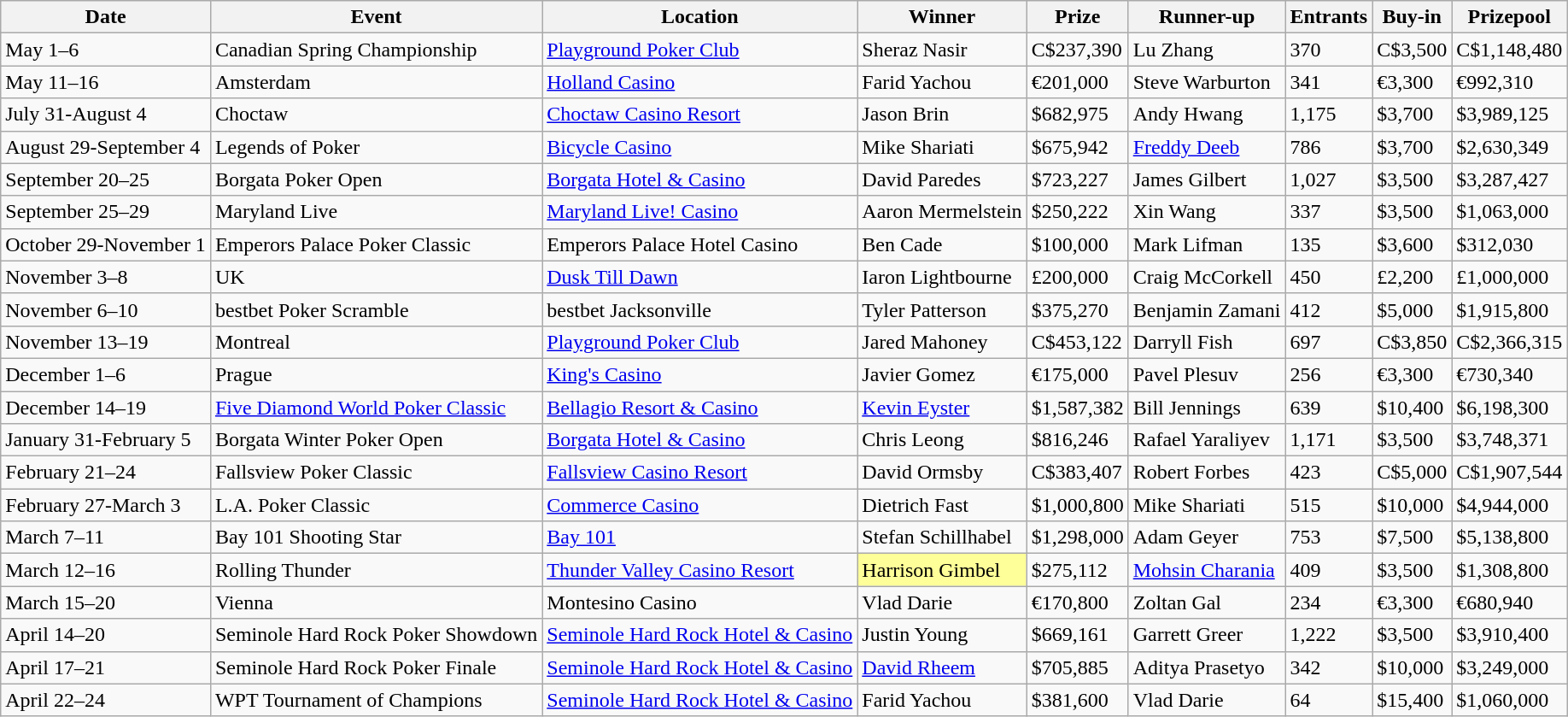<table class="wikitable">
<tr>
<th>Date</th>
<th>Event</th>
<th>Location</th>
<th>Winner</th>
<th>Prize</th>
<th>Runner-up</th>
<th>Entrants</th>
<th>Buy-in</th>
<th>Prizepool</th>
</tr>
<tr>
<td>May 1–6</td>
<td>Canadian Spring Championship</td>
<td><a href='#'>Playground Poker Club</a></td>
<td>Sheraz Nasir</td>
<td>C$237,390</td>
<td>Lu Zhang</td>
<td>370</td>
<td>C$3,500</td>
<td>C$1,148,480</td>
</tr>
<tr>
<td>May 11–16</td>
<td>Amsterdam</td>
<td><a href='#'>Holland Casino</a></td>
<td>Farid Yachou</td>
<td>€201,000</td>
<td>Steve Warburton</td>
<td>341</td>
<td>€3,300</td>
<td>€992,310</td>
</tr>
<tr>
<td>July 31-August 4</td>
<td>Choctaw</td>
<td><a href='#'>Choctaw Casino Resort</a></td>
<td>Jason Brin</td>
<td>$682,975</td>
<td>Andy Hwang</td>
<td>1,175</td>
<td>$3,700</td>
<td>$3,989,125</td>
</tr>
<tr>
<td>August 29-September 4</td>
<td>Legends of Poker</td>
<td><a href='#'>Bicycle Casino</a></td>
<td>Mike Shariati</td>
<td>$675,942</td>
<td><a href='#'>Freddy Deeb</a></td>
<td>786</td>
<td>$3,700</td>
<td>$2,630,349</td>
</tr>
<tr>
<td>September 20–25</td>
<td>Borgata Poker Open</td>
<td><a href='#'>Borgata Hotel & Casino</a></td>
<td>David Paredes</td>
<td>$723,227</td>
<td>James Gilbert</td>
<td>1,027</td>
<td>$3,500</td>
<td>$3,287,427</td>
</tr>
<tr>
<td>September 25–29</td>
<td>Maryland Live</td>
<td><a href='#'>Maryland Live! Casino</a></td>
<td>Aaron Mermelstein</td>
<td>$250,222</td>
<td>Xin Wang</td>
<td>337</td>
<td>$3,500</td>
<td>$1,063,000</td>
</tr>
<tr>
<td>October 29-November 1</td>
<td>Emperors Palace Poker Classic</td>
<td>Emperors Palace Hotel Casino</td>
<td>Ben Cade</td>
<td>$100,000</td>
<td>Mark Lifman</td>
<td>135</td>
<td>$3,600</td>
<td>$312,030</td>
</tr>
<tr>
<td>November 3–8</td>
<td>UK</td>
<td><a href='#'>Dusk Till Dawn</a></td>
<td>Iaron Lightbourne</td>
<td>£200,000</td>
<td>Craig McCorkell</td>
<td>450</td>
<td>£2,200</td>
<td>£1,000,000</td>
</tr>
<tr>
<td>November 6–10</td>
<td>bestbet Poker Scramble</td>
<td>bestbet Jacksonville</td>
<td>Tyler Patterson</td>
<td>$375,270</td>
<td>Benjamin Zamani</td>
<td>412</td>
<td>$5,000</td>
<td>$1,915,800</td>
</tr>
<tr>
<td>November 13–19</td>
<td>Montreal</td>
<td><a href='#'>Playground Poker Club</a></td>
<td>Jared Mahoney</td>
<td>C$453,122</td>
<td>Darryll Fish</td>
<td>697</td>
<td>C$3,850</td>
<td>C$2,366,315</td>
</tr>
<tr>
<td>December 1–6</td>
<td>Prague</td>
<td><a href='#'>King's Casino</a></td>
<td>Javier Gomez</td>
<td>€175,000</td>
<td>Pavel Plesuv</td>
<td>256</td>
<td>€3,300</td>
<td>€730,340</td>
</tr>
<tr>
<td>December 14–19</td>
<td><a href='#'>Five Diamond World Poker Classic</a></td>
<td><a href='#'>Bellagio Resort & Casino</a></td>
<td><a href='#'>Kevin Eyster</a></td>
<td>$1,587,382</td>
<td>Bill Jennings</td>
<td>639</td>
<td>$10,400</td>
<td>$6,198,300</td>
</tr>
<tr>
<td>January 31-February 5</td>
<td>Borgata Winter Poker Open</td>
<td><a href='#'>Borgata Hotel & Casino</a></td>
<td>Chris Leong</td>
<td>$816,246</td>
<td>Rafael Yaraliyev</td>
<td>1,171</td>
<td>$3,500</td>
<td>$3,748,371</td>
</tr>
<tr>
<td>February 21–24</td>
<td>Fallsview Poker Classic</td>
<td><a href='#'>Fallsview Casino Resort</a></td>
<td>David Ormsby</td>
<td>C$383,407</td>
<td>Robert Forbes</td>
<td>423</td>
<td>C$5,000</td>
<td>C$1,907,544</td>
</tr>
<tr>
<td>February 27-March 3</td>
<td>L.A. Poker Classic</td>
<td><a href='#'>Commerce Casino</a></td>
<td>Dietrich Fast</td>
<td>$1,000,800</td>
<td>Mike Shariati</td>
<td>515</td>
<td>$10,000</td>
<td>$4,944,000</td>
</tr>
<tr>
<td>March 7–11</td>
<td>Bay 101 Shooting Star</td>
<td><a href='#'>Bay 101</a></td>
<td>Stefan Schillhabel</td>
<td>$1,298,000</td>
<td>Adam Geyer</td>
<td>753</td>
<td>$7,500</td>
<td>$5,138,800</td>
</tr>
<tr>
<td>March 12–16</td>
<td>Rolling Thunder</td>
<td><a href='#'>Thunder Valley Casino Resort</a></td>
<td style="background-color:#FFFF99">Harrison Gimbel</td>
<td>$275,112</td>
<td><a href='#'>Mohsin Charania</a></td>
<td>409</td>
<td>$3,500</td>
<td>$1,308,800</td>
</tr>
<tr>
<td>March 15–20</td>
<td>Vienna</td>
<td>Montesino Casino</td>
<td>Vlad Darie</td>
<td>€170,800</td>
<td>Zoltan Gal</td>
<td>234</td>
<td>€3,300</td>
<td>€680,940</td>
</tr>
<tr>
<td>April 14–20</td>
<td>Seminole Hard Rock Poker Showdown</td>
<td><a href='#'>Seminole Hard Rock Hotel & Casino</a></td>
<td>Justin Young</td>
<td>$669,161</td>
<td>Garrett Greer</td>
<td>1,222</td>
<td>$3,500</td>
<td>$3,910,400</td>
</tr>
<tr>
<td>April 17–21</td>
<td>Seminole Hard Rock Poker Finale</td>
<td><a href='#'>Seminole Hard Rock Hotel & Casino</a></td>
<td><a href='#'>David Rheem</a></td>
<td>$705,885</td>
<td>Aditya Prasetyo</td>
<td>342</td>
<td>$10,000</td>
<td>$3,249,000</td>
</tr>
<tr>
<td>April 22–24</td>
<td>WPT Tournament of Champions</td>
<td><a href='#'>Seminole Hard Rock Hotel & Casino</a></td>
<td>Farid Yachou</td>
<td>$381,600</td>
<td>Vlad Darie</td>
<td>64</td>
<td>$15,400</td>
<td>$1,060,000</td>
</tr>
</table>
